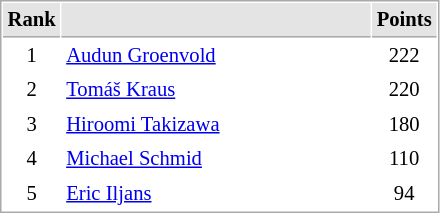<table cellspacing="1" cellpadding="3" style="border:1px solid #AAAAAA;font-size:86%">
<tr bgcolor="#E4E4E4">
<th style="border-bottom:1px solid #AAAAAA" width=10>Rank</th>
<th style="border-bottom:1px solid #AAAAAA" width=200></th>
<th style="border-bottom:1px solid #AAAAAA" width=20>Points</th>
</tr>
<tr>
<td style="text-align:center;">1</td>
<td> <a href='#'>Audun Groenvold</a></td>
<td align=center>222</td>
</tr>
<tr>
<td style="text-align:center;">2</td>
<td> <a href='#'>Tomáš Kraus</a></td>
<td align=center>220</td>
</tr>
<tr>
<td style="text-align:center;">3</td>
<td> <a href='#'>Hiroomi Takizawa</a></td>
<td align=center>180</td>
</tr>
<tr>
<td style="text-align:center;">4</td>
<td> <a href='#'>Michael Schmid</a></td>
<td align=center>110</td>
</tr>
<tr>
<td style="text-align:center;">5</td>
<td> <a href='#'>Eric Iljans</a></td>
<td align=center>94</td>
</tr>
</table>
